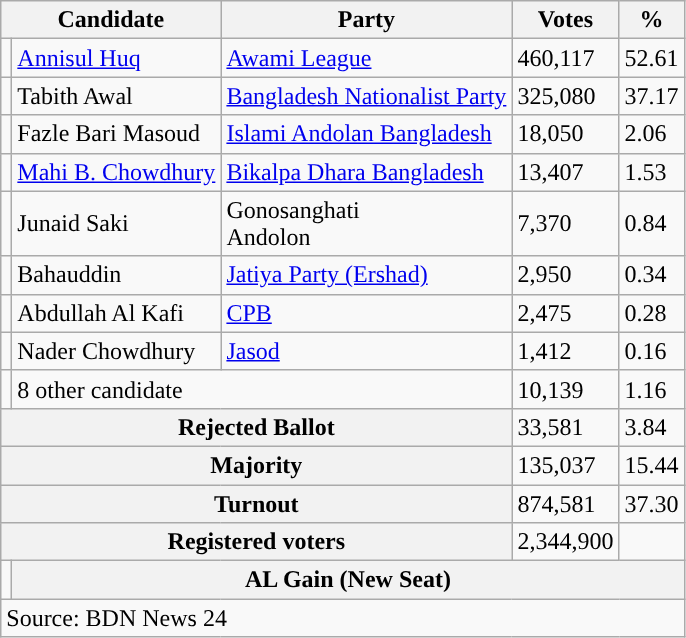<table class=wikitable style=text-align:left>
<tr>
<th colspan=2>Candidate</th>
<th>Party</th>
<th>Votes</th>
<th>%</th>
</tr>
<tr>
<td bgcolor=></td>
<td align=left><a href='#'>Annisul Huq</a></td>
<td align=left><a href='#'>Awami League</a></td>
<td>460,117</td>
<td>52.61</td>
</tr>
<tr>
<td bgcolor=></td>
<td align=left>Tabith Awal</td>
<td align=left><a href='#'>Bangladesh Nationalist Party</a></td>
<td>325,080</td>
<td>37.17</td>
</tr>
<tr>
<td bgcolor=></td>
<td align=left>Fazle Bari Masoud</td>
<td align=left><a href='#'>Islami Andolan Bangladesh</a></td>
<td>18,050</td>
<td>2.06</td>
</tr>
<tr>
<td bgcolor=></td>
<td align=left><a href='#'>Mahi B. Chowdhury</a></td>
<td align=left><a href='#'>Bikalpa Dhara Bangladesh</a></td>
<td>13,407</td>
<td>1.53</td>
</tr>
<tr>
<td></td>
<td align=left>Junaid Saki</td>
<td align=left>Gonosanghati<br>Andolon</td>
<td>7,370</td>
<td>0.84</td>
</tr>
<tr>
<td bgcolor=></td>
<td align=left>Bahauddin</td>
<td align=left><a href='#'>Jatiya Party (Ershad)</a></td>
<td>2,950</td>
<td>0.34</td>
</tr>
<tr>
<td bgcolor=></td>
<td align=left>Abdullah Al Kafi</td>
<td align=left><a href='#'>CPB</a></td>
<td>2,475</td>
<td>0.28</td>
</tr>
<tr>
<td bgcolor=></td>
<td align=left>Nader Chowdhury</td>
<td align=left><a href='#'>Jasod</a></td>
<td>1,412</td>
<td>0.16</td>
</tr>
<tr>
<td></td>
<td colspan="2" align=left>8 other candidate</td>
<td>10,139</td>
<td>1.16</td>
</tr>
<tr>
<th align=right colspan=3>Rejected Ballot</th>
<td>33,581</td>
<td>3.84</td>
</tr>
<tr>
<th align=right colspan="3">Majority</th>
<td>135,037</td>
<td>15.44</td>
</tr>
<tr>
<th align=right colspan=3><strong>Turnout</strong></th>
<td>874,581</td>
<td>37.30</td>
</tr>
<tr>
<th align=right colspan=3>Registered voters</th>
<td>2,344,900</td>
<td></td>
</tr>
<tr>
<td style="background-color:"></td>
<th align=left colspan=4>AL Gain (New Seat)</th>
</tr>
<tr>
<td colspan=5 align=left>Source: BDN News 24</td>
</tr>
</table>
